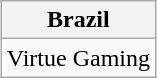<table class="wikitable" style="display: inline-table; margin-left: 25px;">
<tr>
<th>Brazil</th>
</tr>
<tr>
<td>Virtue Gaming</td>
</tr>
</table>
